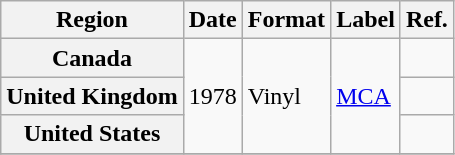<table class="wikitable plainrowheaders">
<tr>
<th scope="col">Region</th>
<th scope="col">Date</th>
<th scope="col">Format</th>
<th scope="col">Label</th>
<th scope="col">Ref.</th>
</tr>
<tr>
<th scope="row">Canada</th>
<td rowspan="3">1978</td>
<td rowspan="3">Vinyl</td>
<td rowspan="3"><a href='#'>MCA</a></td>
<td></td>
</tr>
<tr>
<th scope="row">United Kingdom</th>
<td></td>
</tr>
<tr>
<th scope="row">United States</th>
<td></td>
</tr>
<tr>
</tr>
</table>
